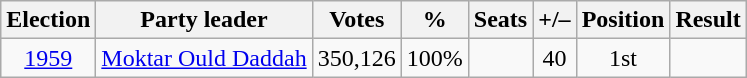<table class=wikitable style=text-align:center>
<tr>
<th>Election</th>
<th>Party leader</th>
<th>Votes</th>
<th>%</th>
<th>Seats</th>
<th>+/–</th>
<th>Position</th>
<th>Result</th>
</tr>
<tr>
<td><a href='#'>1959</a></td>
<td><a href='#'>Moktar Ould Daddah</a></td>
<td>350,126</td>
<td>100%</td>
<td></td>
<td> 40</td>
<td> 1st</td>
<td></td>
</tr>
</table>
